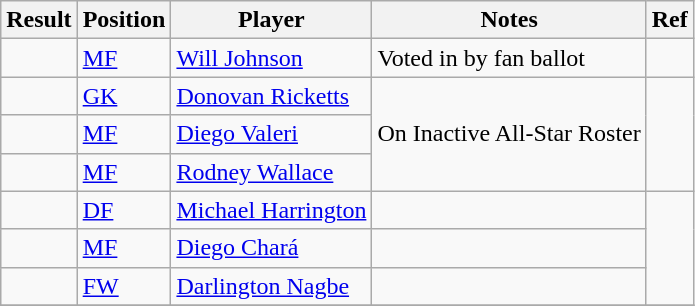<table class=wikitable>
<tr>
<th>Result</th>
<th>Position</th>
<th>Player</th>
<th>Notes</th>
<th>Ref</th>
</tr>
<tr>
<td></td>
<td><a href='#'>MF</a></td>
<td> <a href='#'>Will Johnson</a></td>
<td>Voted in by fan ballot</td>
<td></td>
</tr>
<tr>
<td></td>
<td><a href='#'>GK</a></td>
<td> <a href='#'>Donovan Ricketts</a></td>
<td rowspan=3>On Inactive All-Star Roster</td>
<td rowspan=3></td>
</tr>
<tr>
<td></td>
<td><a href='#'>MF</a></td>
<td> <a href='#'>Diego Valeri</a></td>
</tr>
<tr>
<td></td>
<td><a href='#'>MF</a></td>
<td> <a href='#'>Rodney Wallace</a></td>
</tr>
<tr>
<td></td>
<td><a href='#'>DF</a></td>
<td> <a href='#'>Michael Harrington</a></td>
<td></td>
<td rowspan=3></td>
</tr>
<tr>
<td></td>
<td><a href='#'>MF</a></td>
<td> <a href='#'>Diego Chará</a></td>
<td></td>
</tr>
<tr>
<td></td>
<td><a href='#'>FW</a></td>
<td> <a href='#'>Darlington Nagbe</a></td>
<td></td>
</tr>
<tr>
</tr>
</table>
